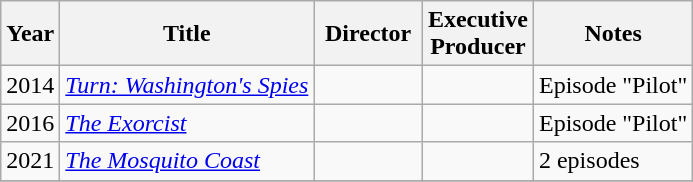<table class="wikitable">
<tr>
<th>Year</th>
<th>Title</th>
<th width="65">Director</th>
<th width="65">Executive<br>Producer</th>
<th>Notes</th>
</tr>
<tr>
<td>2014</td>
<td><em><a href='#'>Turn: Washington's Spies</a></em></td>
<td></td>
<td></td>
<td>Episode "Pilot"</td>
</tr>
<tr>
<td>2016</td>
<td><em><a href='#'>The Exorcist</a></em></td>
<td></td>
<td></td>
<td>Episode "Pilot"</td>
</tr>
<tr>
<td>2021</td>
<td><em><a href='#'>The Mosquito Coast</a></em></td>
<td></td>
<td></td>
<td>2 episodes</td>
</tr>
<tr>
</tr>
</table>
